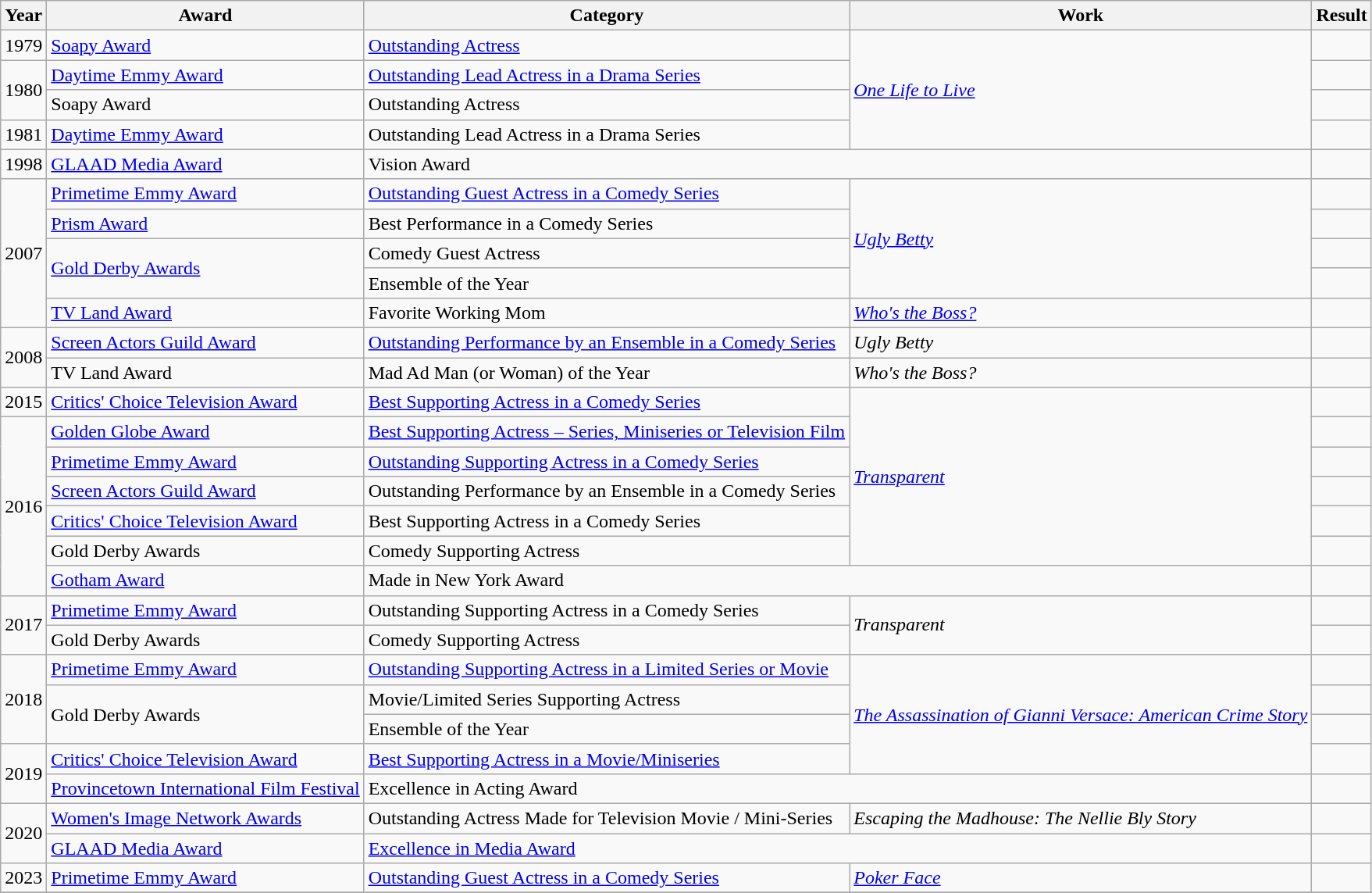<table class="wikitable sortable">
<tr>
<th>Year</th>
<th>Award</th>
<th>Category</th>
<th>Work</th>
<th>Result</th>
</tr>
<tr>
<td align="center">1979</td>
<td><a href='#'>Soapy Award</a></td>
<td><a href='#'>Outstanding Actress</a></td>
<td rowspan="4"><em><a href='#'>One Life to Live</a></em></td>
<td></td>
</tr>
<tr>
<td rowspan="2" align="center">1980</td>
<td><a href='#'>Daytime Emmy Award</a></td>
<td><a href='#'>Outstanding Lead Actress in a Drama Series</a></td>
<td></td>
</tr>
<tr>
<td>Soapy Award</td>
<td>Outstanding Actress</td>
<td></td>
</tr>
<tr>
<td align="center">1981</td>
<td><a href='#'>Daytime Emmy Award</a></td>
<td>Outstanding Lead Actress in a Drama Series</td>
<td></td>
</tr>
<tr>
<td align="center">1998</td>
<td><a href='#'>GLAAD Media Award</a></td>
<td colspan="2">Vision Award</td>
<td></td>
</tr>
<tr>
<td rowspan="5" align="center">2007</td>
<td><a href='#'>Primetime Emmy Award</a></td>
<td><a href='#'>Outstanding Guest Actress in a Comedy Series</a></td>
<td rowspan="4"><em><a href='#'>Ugly Betty</a></em></td>
<td></td>
</tr>
<tr>
<td><a href='#'>Prism Award</a></td>
<td>Best Performance in a Comedy Series</td>
<td></td>
</tr>
<tr>
<td rowspan="2"><a href='#'>Gold Derby Awards</a></td>
<td>Comedy Guest Actress</td>
<td></td>
</tr>
<tr>
<td>Ensemble of the Year</td>
<td></td>
</tr>
<tr>
<td><a href='#'>TV Land Award</a></td>
<td>Favorite Working Mom</td>
<td><em><a href='#'>Who's the Boss?</a></em></td>
<td></td>
</tr>
<tr>
<td rowspan="2" align="center">2008</td>
<td><a href='#'>Screen Actors Guild Award</a></td>
<td><a href='#'>Outstanding Performance by an Ensemble in a Comedy Series</a></td>
<td><em>Ugly Betty</em></td>
<td></td>
</tr>
<tr>
<td>TV Land Award</td>
<td>Mad Ad Man (or Woman) of the Year</td>
<td><em>Who's the Boss?</em></td>
<td></td>
</tr>
<tr>
<td align="center">2015</td>
<td><a href='#'>Critics' Choice Television Award</a></td>
<td><a href='#'>Best Supporting Actress in a Comedy Series</a></td>
<td rowspan="6"><em><a href='#'>Transparent</a></em></td>
<td></td>
</tr>
<tr>
<td rowspan="6" align="center">2016</td>
<td><a href='#'>Golden Globe Award</a></td>
<td><a href='#'>Best Supporting Actress – Series, Miniseries or Television Film</a></td>
<td></td>
</tr>
<tr>
<td><a href='#'>Primetime Emmy Award</a></td>
<td><a href='#'>Outstanding Supporting Actress in a Comedy Series</a></td>
<td></td>
</tr>
<tr>
<td><a href='#'>Screen Actors Guild Award</a></td>
<td>Outstanding Performance by an Ensemble in a Comedy Series</td>
<td></td>
</tr>
<tr>
<td><a href='#'>Critics' Choice Television Award</a></td>
<td>Best Supporting Actress in a Comedy Series</td>
<td></td>
</tr>
<tr>
<td>Gold Derby Awards</td>
<td>Comedy Supporting Actress</td>
<td></td>
</tr>
<tr>
<td><a href='#'>Gotham Award</a></td>
<td colspan="2">Made in New York Award</td>
<td></td>
</tr>
<tr>
<td rowspan="2" align="center">2017</td>
<td><a href='#'>Primetime Emmy Award</a></td>
<td>Outstanding Supporting Actress in a Comedy Series</td>
<td rowspan="2"><em>Transparent</em></td>
<td></td>
</tr>
<tr>
<td>Gold Derby Awards</td>
<td>Comedy Supporting Actress</td>
<td></td>
</tr>
<tr>
<td rowspan="3"  align="center">2018</td>
<td><a href='#'>Primetime Emmy Award</a></td>
<td><a href='#'>Outstanding Supporting Actress in a Limited Series or Movie</a></td>
<td rowspan="4"><em><a href='#'>The Assassination of Gianni Versace: American Crime Story</a></em></td>
<td></td>
</tr>
<tr>
<td rowspan="2">Gold Derby Awards</td>
<td>Movie/Limited Series Supporting Actress</td>
<td></td>
</tr>
<tr>
<td>Ensemble of the Year</td>
<td></td>
</tr>
<tr>
<td rowspan="2" align="center">2019</td>
<td><a href='#'>Critics' Choice Television Award</a></td>
<td><a href='#'>Best Supporting Actress in a Movie/Miniseries</a></td>
<td></td>
</tr>
<tr>
<td><a href='#'>Provincetown International Film Festival</a></td>
<td colspan="2">Excellence in Acting Award</td>
<td></td>
</tr>
<tr>
<td rowspan="2" align="center">2020</td>
<td><a href='#'>Women's Image Network Awards</a></td>
<td>Outstanding Actress Made for Television Movie / Mini-Series</td>
<td><em>Escaping the Madhouse: The Nellie Bly Story</em></td>
<td></td>
</tr>
<tr>
<td><a href='#'>GLAAD Media Award</a></td>
<td colspan="2"><a href='#'>Excellence in Media Award</a></td>
<td></td>
</tr>
<tr>
<td align="center">2023</td>
<td><a href='#'>Primetime Emmy Award</a></td>
<td><a href='#'>Outstanding Guest Actress in a Comedy Series</a></td>
<td><em><a href='#'>Poker Face</a></em></td>
<td></td>
</tr>
<tr>
</tr>
</table>
